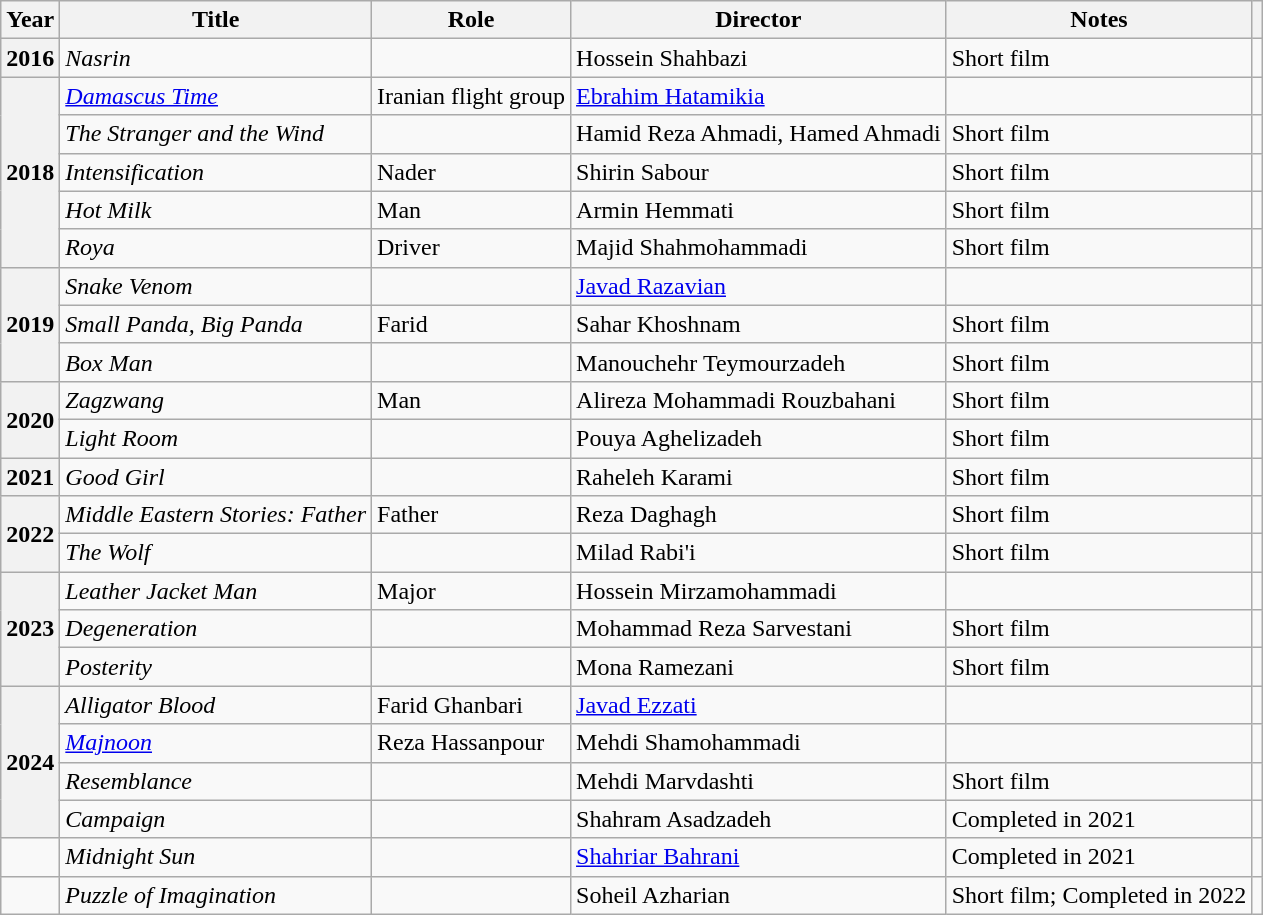<table class="wikitable plainrowheaders sortable"  style=font-size:100%>
<tr>
<th scope="col">Year</th>
<th scope="col">Title</th>
<th scope="col">Role</th>
<th scope="col">Director</th>
<th scope="col">Notes</th>
<th scope="col" class="unsortable"></th>
</tr>
<tr>
<th scope="row">2016</th>
<td><em>Nasrin</em></td>
<td></td>
<td>Hossein Shahbazi</td>
<td>Short film</td>
<td></td>
</tr>
<tr>
<th scope="row" rowspan="5">2018</th>
<td><em><a href='#'>Damascus Time</a></em></td>
<td>Iranian flight group</td>
<td><a href='#'>Ebrahim Hatamikia</a></td>
<td></td>
<td></td>
</tr>
<tr>
<td><em>The Stranger and the Wind</em></td>
<td></td>
<td>Hamid Reza Ahmadi, Hamed Ahmadi</td>
<td>Short film</td>
<td></td>
</tr>
<tr>
<td><em>Intensification</em></td>
<td>Nader</td>
<td>Shirin Sabour</td>
<td>Short film</td>
<td></td>
</tr>
<tr>
<td><em>Hot Milk</em></td>
<td>Man</td>
<td>Armin Hemmati</td>
<td>Short film</td>
<td></td>
</tr>
<tr>
<td><em>Roya</em></td>
<td>Driver</td>
<td>Majid Shahmohammadi</td>
<td>Short film</td>
<td></td>
</tr>
<tr>
<th scope="row" rowspan="3">2019</th>
<td><em>Snake Venom</em></td>
<td></td>
<td><a href='#'>Javad Razavian</a></td>
<td></td>
<td></td>
</tr>
<tr>
<td><em>Small Panda, Big Panda</em></td>
<td>Farid</td>
<td>Sahar Khoshnam</td>
<td>Short film</td>
<td></td>
</tr>
<tr>
<td><em>Box Man</em></td>
<td></td>
<td>Manouchehr Teymourzadeh</td>
<td>Short film</td>
<td></td>
</tr>
<tr>
<th rowspan="2" scope="row">2020</th>
<td><em>Zagzwang</em></td>
<td>Man</td>
<td>Alireza Mohammadi Rouzbahani</td>
<td>Short film</td>
<td></td>
</tr>
<tr>
<td><em>Light Room</em></td>
<td></td>
<td>Pouya Aghelizadeh</td>
<td>Short film</td>
<td></td>
</tr>
<tr>
<th scope="row">2021</th>
<td><em>Good Girl</em></td>
<td></td>
<td>Raheleh Karami</td>
<td>Short film</td>
<td></td>
</tr>
<tr>
<th rowspan="2" scope="row">2022</th>
<td><em>Middle Eastern Stories: Father</em></td>
<td>Father</td>
<td>Reza Daghagh</td>
<td>Short film</td>
<td></td>
</tr>
<tr>
<td><em>The Wolf</em></td>
<td></td>
<td>Milad Rabi'i</td>
<td>Short film</td>
<td></td>
</tr>
<tr>
<th rowspan="3" scope="row">2023</th>
<td><em>Leather Jacket Man</em></td>
<td>Major</td>
<td>Hossein Mirzamohammadi</td>
<td></td>
<td></td>
</tr>
<tr>
<td><em>Degeneration</em></td>
<td></td>
<td>Mohammad Reza Sarvestani</td>
<td>Short film</td>
<td></td>
</tr>
<tr>
<td><em>Posterity</em></td>
<td></td>
<td>Mona Ramezani</td>
<td>Short film</td>
<td></td>
</tr>
<tr>
<th rowspan="4" scope="row">2024</th>
<td><em>Alligator Blood</em></td>
<td>Farid Ghanbari</td>
<td><a href='#'>Javad Ezzati</a></td>
<td></td>
<td></td>
</tr>
<tr>
<td><em><a href='#'>Majnoon</a></em></td>
<td>Reza Hassanpour</td>
<td>Mehdi Shamohammadi</td>
<td></td>
<td></td>
</tr>
<tr>
<td><em>Resemblance</em></td>
<td></td>
<td>Mehdi Marvdashti</td>
<td>Short film</td>
<td></td>
</tr>
<tr>
<td><em>Campaign</em></td>
<td></td>
<td>Shahram Asadzadeh</td>
<td>Completed in 2021</td>
<td></td>
</tr>
<tr>
<td></td>
<td><em>Midnight Sun</em></td>
<td></td>
<td><a href='#'>Shahriar Bahrani</a></td>
<td>Completed in 2021</td>
<td></td>
</tr>
<tr>
<td></td>
<td><em>Puzzle of Imagination</em></td>
<td></td>
<td>Soheil Azharian</td>
<td>Short film; Completed in 2022</td>
<td></td>
</tr>
</table>
